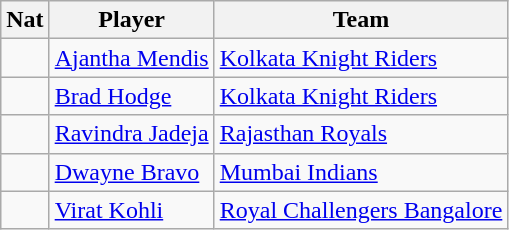<table class="wikitable">
<tr>
<th>Nat</th>
<th>Player</th>
<th>Team</th>
</tr>
<tr>
<td></td>
<td><a href='#'>Ajantha Mendis</a></td>
<td><a href='#'>Kolkata Knight Riders</a></td>
</tr>
<tr>
<td></td>
<td><a href='#'>Brad Hodge</a></td>
<td><a href='#'>Kolkata Knight Riders</a></td>
</tr>
<tr>
<td></td>
<td><a href='#'>Ravindra Jadeja</a></td>
<td><a href='#'>Rajasthan Royals</a></td>
</tr>
<tr>
<td></td>
<td><a href='#'>Dwayne Bravo</a></td>
<td><a href='#'>Mumbai Indians</a></td>
</tr>
<tr>
<td></td>
<td><a href='#'>Virat Kohli</a></td>
<td><a href='#'>Royal Challengers Bangalore</a></td>
</tr>
</table>
